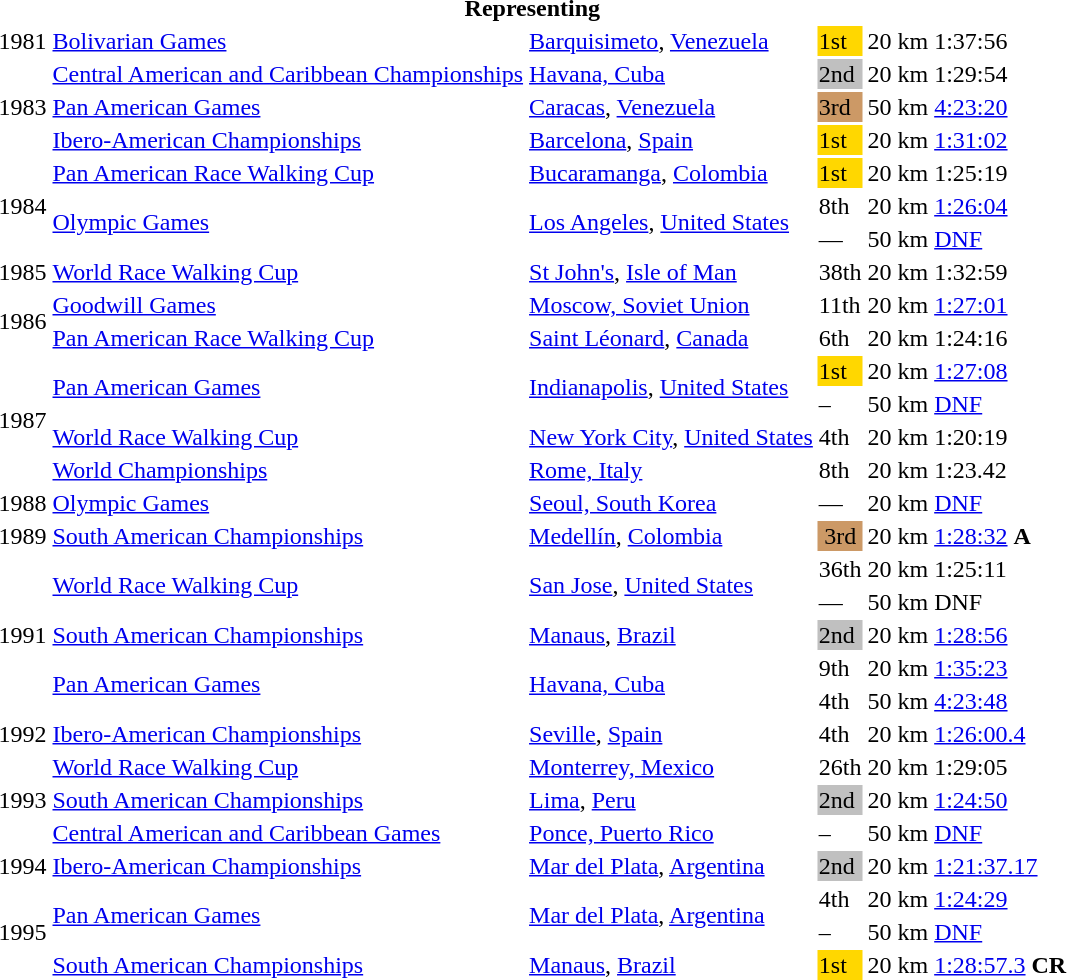<table>
<tr>
<th colspan="6">Representing </th>
</tr>
<tr>
<td>1981</td>
<td><a href='#'>Bolivarian Games</a></td>
<td><a href='#'>Barquisimeto</a>, <a href='#'>Venezuela</a></td>
<td bgcolor=gold>1st</td>
<td>20 km</td>
<td>1:37:56</td>
</tr>
<tr>
<td rowspan=3>1983</td>
<td><a href='#'>Central American and Caribbean Championships</a></td>
<td><a href='#'>Havana, Cuba</a></td>
<td bgcolor=silver>2nd</td>
<td>20 km</td>
<td>1:29:54</td>
</tr>
<tr>
<td><a href='#'>Pan American Games</a></td>
<td><a href='#'>Caracas</a>, <a href='#'>Venezuela</a></td>
<td bgcolor="cc9966">3rd</td>
<td>50 km</td>
<td><a href='#'>4:23:20</a></td>
</tr>
<tr>
<td><a href='#'>Ibero-American Championships</a></td>
<td><a href='#'>Barcelona</a>, <a href='#'>Spain</a></td>
<td bgcolor=gold>1st</td>
<td>20 km</td>
<td><a href='#'>1:31:02</a></td>
</tr>
<tr>
<td rowspan=3>1984</td>
<td><a href='#'>Pan American Race Walking Cup</a></td>
<td><a href='#'>Bucaramanga</a>, <a href='#'>Colombia</a></td>
<td bgcolor="gold">1st</td>
<td>20 km</td>
<td>1:25:19</td>
</tr>
<tr>
<td rowspan=2><a href='#'>Olympic Games</a></td>
<td rowspan=2><a href='#'>Los Angeles</a>, <a href='#'>United States</a></td>
<td>8th</td>
<td>20 km</td>
<td><a href='#'>1:26:04</a></td>
</tr>
<tr>
<td>—</td>
<td>50 km</td>
<td><a href='#'>DNF</a></td>
</tr>
<tr>
<td>1985</td>
<td><a href='#'>World Race Walking Cup</a></td>
<td><a href='#'>St John's</a>, <a href='#'>Isle of Man</a></td>
<td>38th</td>
<td>20 km</td>
<td>1:32:59</td>
</tr>
<tr>
<td rowspan=2>1986</td>
<td><a href='#'>Goodwill Games</a></td>
<td><a href='#'>Moscow, Soviet Union</a></td>
<td>11th</td>
<td>20 km</td>
<td><a href='#'>1:27:01</a></td>
</tr>
<tr>
<td><a href='#'>Pan American Race Walking Cup</a></td>
<td><a href='#'>Saint Léonard</a>, <a href='#'>Canada</a></td>
<td>6th</td>
<td>20 km</td>
<td>1:24:16</td>
</tr>
<tr>
<td rowspan=4>1987</td>
<td rowspan=2><a href='#'>Pan American Games</a></td>
<td rowspan=2><a href='#'>Indianapolis</a>, <a href='#'>United States</a></td>
<td bgcolor="gold">1st</td>
<td>20 km</td>
<td><a href='#'>1:27:08</a></td>
</tr>
<tr>
<td>–</td>
<td>50 km</td>
<td><a href='#'>DNF</a></td>
</tr>
<tr>
<td><a href='#'>World Race Walking Cup</a></td>
<td><a href='#'>New York City</a>, <a href='#'>United States</a></td>
<td>4th</td>
<td>20 km</td>
<td>1:20:19</td>
</tr>
<tr>
<td><a href='#'>World Championships</a></td>
<td><a href='#'>Rome, Italy</a></td>
<td>8th</td>
<td>20 km</td>
<td>1:23.42</td>
</tr>
<tr>
<td>1988</td>
<td><a href='#'>Olympic Games</a></td>
<td><a href='#'>Seoul, South Korea</a></td>
<td>—</td>
<td>20 km</td>
<td><a href='#'>DNF</a></td>
</tr>
<tr>
<td>1989</td>
<td><a href='#'>South American Championships</a></td>
<td><a href='#'>Medellín</a>, <a href='#'>Colombia</a></td>
<td bgcolor="cc9966" align="center">3rd</td>
<td>20 km</td>
<td><a href='#'>1:28:32</a> <strong>A</strong></td>
</tr>
<tr>
<td rowspan=5>1991</td>
<td rowspan=2><a href='#'>World Race Walking Cup</a></td>
<td rowspan=2><a href='#'>San Jose</a>, <a href='#'>United States</a></td>
<td>36th</td>
<td>20 km</td>
<td>1:25:11</td>
</tr>
<tr>
<td>—</td>
<td>50 km</td>
<td>DNF</td>
</tr>
<tr>
<td><a href='#'>South American Championships</a></td>
<td><a href='#'>Manaus</a>, <a href='#'>Brazil</a></td>
<td bgcolor="silver">2nd</td>
<td>20 km</td>
<td><a href='#'>1:28:56</a></td>
</tr>
<tr>
<td rowspan=2><a href='#'>Pan American Games</a></td>
<td rowspan=2><a href='#'>Havana, Cuba</a></td>
<td>9th</td>
<td>20 km</td>
<td><a href='#'>1:35:23</a></td>
</tr>
<tr>
<td>4th</td>
<td>50 km</td>
<td><a href='#'>4:23:48</a></td>
</tr>
<tr>
<td>1992</td>
<td><a href='#'>Ibero-American Championships</a></td>
<td><a href='#'>Seville</a>, <a href='#'>Spain</a></td>
<td>4th</td>
<td>20 km</td>
<td><a href='#'>1:26:00.4</a></td>
</tr>
<tr>
<td rowspan=3>1993</td>
<td><a href='#'>World Race Walking Cup</a></td>
<td><a href='#'>Monterrey, Mexico</a></td>
<td>26th</td>
<td>20 km</td>
<td>1:29:05</td>
</tr>
<tr>
<td><a href='#'>South American Championships</a></td>
<td><a href='#'>Lima</a>, <a href='#'>Peru</a></td>
<td bgcolor="silver">2nd</td>
<td>20 km</td>
<td><a href='#'>1:24:50</a></td>
</tr>
<tr>
<td><a href='#'>Central American and Caribbean Games</a></td>
<td><a href='#'>Ponce, Puerto Rico</a></td>
<td>–</td>
<td>50 km</td>
<td><a href='#'>DNF</a></td>
</tr>
<tr>
<td>1994</td>
<td><a href='#'>Ibero-American Championships</a></td>
<td><a href='#'>Mar del Plata</a>, <a href='#'>Argentina</a></td>
<td bgcolor="silver">2nd</td>
<td>20 km</td>
<td><a href='#'>1:21:37.17</a></td>
</tr>
<tr>
<td rowspan=3>1995</td>
<td rowspan=2><a href='#'>Pan American Games</a></td>
<td rowspan=2><a href='#'>Mar del Plata</a>, <a href='#'>Argentina</a></td>
<td>4th</td>
<td>20 km</td>
<td><a href='#'>1:24:29</a></td>
</tr>
<tr>
<td>–</td>
<td>50 km</td>
<td><a href='#'>DNF</a></td>
</tr>
<tr>
<td><a href='#'>South American Championships</a></td>
<td><a href='#'>Manaus</a>, <a href='#'>Brazil</a></td>
<td bgcolor="gold">1st</td>
<td>20 km</td>
<td><a href='#'>1:28:57.3</a> <strong>CR</strong></td>
</tr>
</table>
